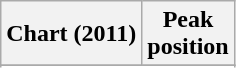<table class="wikitable sortable plainrowheaders">
<tr>
<th>Chart (2011)</th>
<th>Peak<br>position</th>
</tr>
<tr>
</tr>
<tr>
</tr>
</table>
